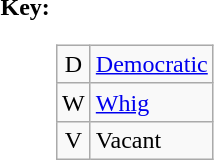<table>
<tr valign=top>
<th>Key:</th>
<td><br><table class=wikitable>
<tr>
<td align=center >D</td>
<td><a href='#'>Democratic</a></td>
</tr>
<tr>
<td align=center >W</td>
<td><a href='#'>Whig</a></td>
</tr>
<tr>
<td align=center >V</td>
<td>Vacant</td>
</tr>
</table>
</td>
</tr>
</table>
